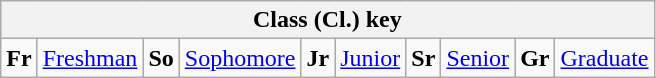<table class="wikitable">
<tr>
<th colspan=10>Class (Cl.) key</th>
</tr>
<tr>
<td><strong>Fr</strong></td>
<td><a href='#'>Freshman</a></td>
<td><strong>So</strong></td>
<td><a href='#'>Sophomore</a></td>
<td><strong>Jr</strong></td>
<td><a href='#'>Junior</a></td>
<td><strong>Sr</strong></td>
<td><a href='#'>Senior</a></td>
<td><strong>Gr</strong></td>
<td><a href='#'>Graduate</a></td>
</tr>
</table>
